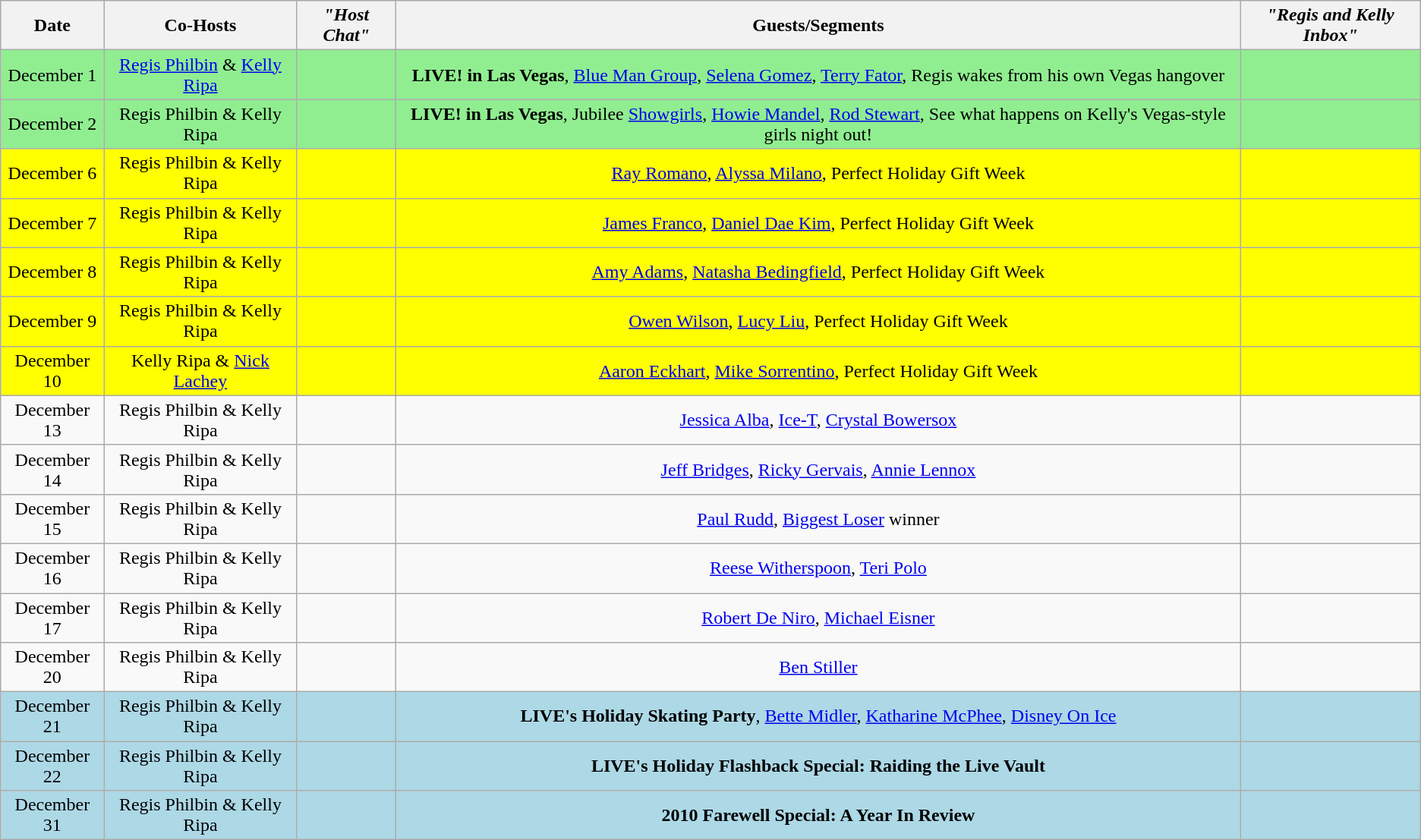<table class="wikitable sortable" style="text-align:center;">
<tr>
<th>Date</th>
<th>Co-Hosts</th>
<th><em>"Host Chat"</em></th>
<th>Guests/Segments</th>
<th><em>"Regis and Kelly Inbox"</em></th>
</tr>
<tr style="background:lightgreen;">
<td>December 1</td>
<td><a href='#'>Regis Philbin</a> & <a href='#'>Kelly Ripa</a></td>
<td></td>
<td><strong>LIVE! in Las Vegas</strong>, <a href='#'>Blue Man Group</a>, <a href='#'>Selena Gomez</a>, <a href='#'>Terry Fator</a>, Regis wakes from his own Vegas hangover</td>
<td></td>
</tr>
<tr style="background:lightgreen;">
<td>December 2</td>
<td>Regis Philbin & Kelly Ripa</td>
<td></td>
<td><strong>LIVE! in Las Vegas</strong>, Jubilee <a href='#'>Showgirls</a>, <a href='#'>Howie Mandel</a>, <a href='#'>Rod Stewart</a>, See what happens on Kelly's Vegas-style girls night out!</td>
<td></td>
</tr>
<tr style="background:yellow;">
<td>December 6</td>
<td>Regis Philbin & Kelly Ripa</td>
<td></td>
<td><a href='#'>Ray Romano</a>, <a href='#'>Alyssa Milano</a>, Perfect Holiday Gift Week</td>
<td></td>
</tr>
<tr style="background:yellow;">
<td>December 7</td>
<td>Regis Philbin & Kelly Ripa</td>
<td></td>
<td><a href='#'>James Franco</a>, <a href='#'>Daniel Dae Kim</a>, Perfect Holiday Gift Week</td>
<td></td>
</tr>
<tr style="background:yellow;">
<td>December 8</td>
<td>Regis Philbin & Kelly Ripa</td>
<td></td>
<td><a href='#'>Amy Adams</a>, <a href='#'>Natasha Bedingfield</a>, Perfect Holiday Gift Week</td>
<td></td>
</tr>
<tr style="background:yellow;">
<td>December 9</td>
<td>Regis Philbin & Kelly Ripa</td>
<td></td>
<td><a href='#'>Owen Wilson</a>, <a href='#'>Lucy Liu</a>, Perfect Holiday Gift Week</td>
<td></td>
</tr>
<tr style="background:yellow;">
<td>December 10</td>
<td>Kelly Ripa & <a href='#'>Nick Lachey</a></td>
<td></td>
<td><a href='#'>Aaron Eckhart</a>, <a href='#'>Mike Sorrentino</a>, Perfect Holiday Gift Week</td>
<td></td>
</tr>
<tr>
<td>December 13</td>
<td>Regis Philbin & Kelly Ripa</td>
<td></td>
<td><a href='#'>Jessica Alba</a>, <a href='#'>Ice-T</a>, <a href='#'>Crystal Bowersox</a></td>
<td></td>
</tr>
<tr>
<td>December 14</td>
<td>Regis Philbin & Kelly Ripa</td>
<td></td>
<td><a href='#'>Jeff Bridges</a>, <a href='#'>Ricky Gervais</a>, <a href='#'>Annie Lennox</a></td>
<td></td>
</tr>
<tr>
<td>December 15</td>
<td>Regis Philbin & Kelly Ripa</td>
<td></td>
<td><a href='#'>Paul Rudd</a>, <a href='#'>Biggest Loser</a> winner</td>
<td></td>
</tr>
<tr>
<td>December 16</td>
<td>Regis Philbin & Kelly Ripa</td>
<td></td>
<td><a href='#'>Reese Witherspoon</a>, <a href='#'>Teri Polo</a></td>
<td></td>
</tr>
<tr>
<td>December 17</td>
<td>Regis Philbin & Kelly Ripa</td>
<td></td>
<td><a href='#'>Robert De Niro</a>, <a href='#'>Michael Eisner</a></td>
<td></td>
</tr>
<tr>
<td>December 20</td>
<td>Regis Philbin & Kelly Ripa</td>
<td></td>
<td><a href='#'>Ben Stiller</a></td>
<td></td>
</tr>
<tr style="background:lightblue;">
<td>December 21</td>
<td>Regis Philbin & Kelly Ripa</td>
<td></td>
<td><strong>LIVE's Holiday Skating Party</strong>, <a href='#'>Bette Midler</a>, <a href='#'>Katharine McPhee</a>, <a href='#'>Disney On Ice</a></td>
<td></td>
</tr>
<tr style="background:lightblue;">
<td>December 22</td>
<td>Regis Philbin & Kelly Ripa</td>
<td></td>
<td><strong>LIVE's Holiday Flashback Special: Raiding the Live Vault</strong></td>
<td></td>
</tr>
<tr style="background:lightblue;">
<td>December 31</td>
<td>Regis Philbin & Kelly Ripa</td>
<td></td>
<td><strong>2010 Farewell Special: A Year In Review</strong></td>
<td></td>
</tr>
</table>
